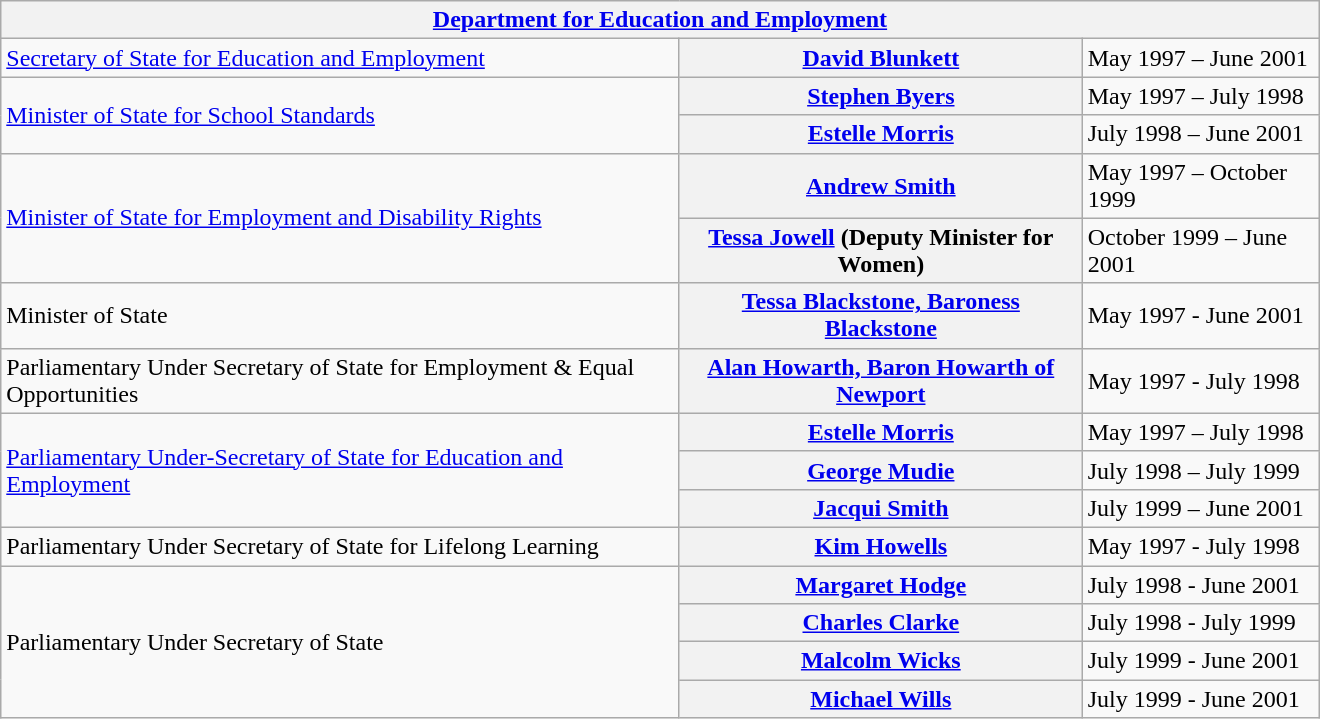<table class="wikitable plainrowheaders" width=100% style="max-width:55em;">
<tr>
<th colspan=4><a href='#'>Department for Education and Employment</a></th>
</tr>
<tr>
<td><a href='#'>Secretary of State for Education and Employment</a></td>
<th scope="row" style="font-weight:bold;"><a href='#'>David Blunkett</a></th>
<td>May 1997 – June 2001</td>
</tr>
<tr>
<td rowspan="2"><a href='#'>Minister of State for School Standards</a></td>
<th scope="row"><a href='#'>Stephen Byers</a></th>
<td>May 1997 – July 1998</td>
</tr>
<tr>
<th scope="row"><a href='#'>Estelle Morris</a></th>
<td>July 1998 – June 2001</td>
</tr>
<tr>
<td rowspan="2"><a href='#'>Minister of State for Employment and Disability Rights</a></td>
<th scope="row"><a href='#'>Andrew Smith</a></th>
<td>May 1997 – October 1999</td>
</tr>
<tr>
<th scope="row"><a href='#'>Tessa Jowell</a> (Deputy Minister for Women)</th>
<td>October 1999 – June 2001</td>
</tr>
<tr>
<td>Minister of State</td>
<th scope="row"><a href='#'>Tessa Blackstone, Baroness Blackstone</a></th>
<td>May 1997 - June 2001</td>
</tr>
<tr>
<td>Parliamentary Under Secretary of State for Employment & Equal Opportunities</td>
<th scope="row"><a href='#'>Alan Howarth, Baron Howarth of Newport</a></th>
<td>May 1997 - July 1998</td>
</tr>
<tr>
<td rowspan="3"><a href='#'>Parliamentary Under-Secretary of State for Education and Employment</a></td>
<th scope="row"><a href='#'>Estelle Morris</a></th>
<td>May 1997 – July 1998</td>
</tr>
<tr>
<th scope="row"><a href='#'>George Mudie</a></th>
<td>July 1998 – July 1999</td>
</tr>
<tr>
<th scope="row"><a href='#'>Jacqui Smith</a></th>
<td>July 1999 – June 2001</td>
</tr>
<tr>
<td>Parliamentary Under Secretary of State for Lifelong Learning</td>
<th scope="row"><a href='#'>Kim Howells</a></th>
<td>May 1997 - July 1998</td>
</tr>
<tr>
<td rowspan="4">Parliamentary Under Secretary of State</td>
<th scope="row"><a href='#'>Margaret Hodge</a></th>
<td>July 1998 - June 2001</td>
</tr>
<tr>
<th scope="row"><a href='#'>Charles Clarke</a></th>
<td>July 1998 - July 1999</td>
</tr>
<tr>
<th scope="row"><a href='#'>Malcolm Wicks</a></th>
<td>July 1999 - June 2001</td>
</tr>
<tr>
<th scope="row"><a href='#'>Michael Wills</a></th>
<td>July 1999 - June 2001</td>
</tr>
</table>
